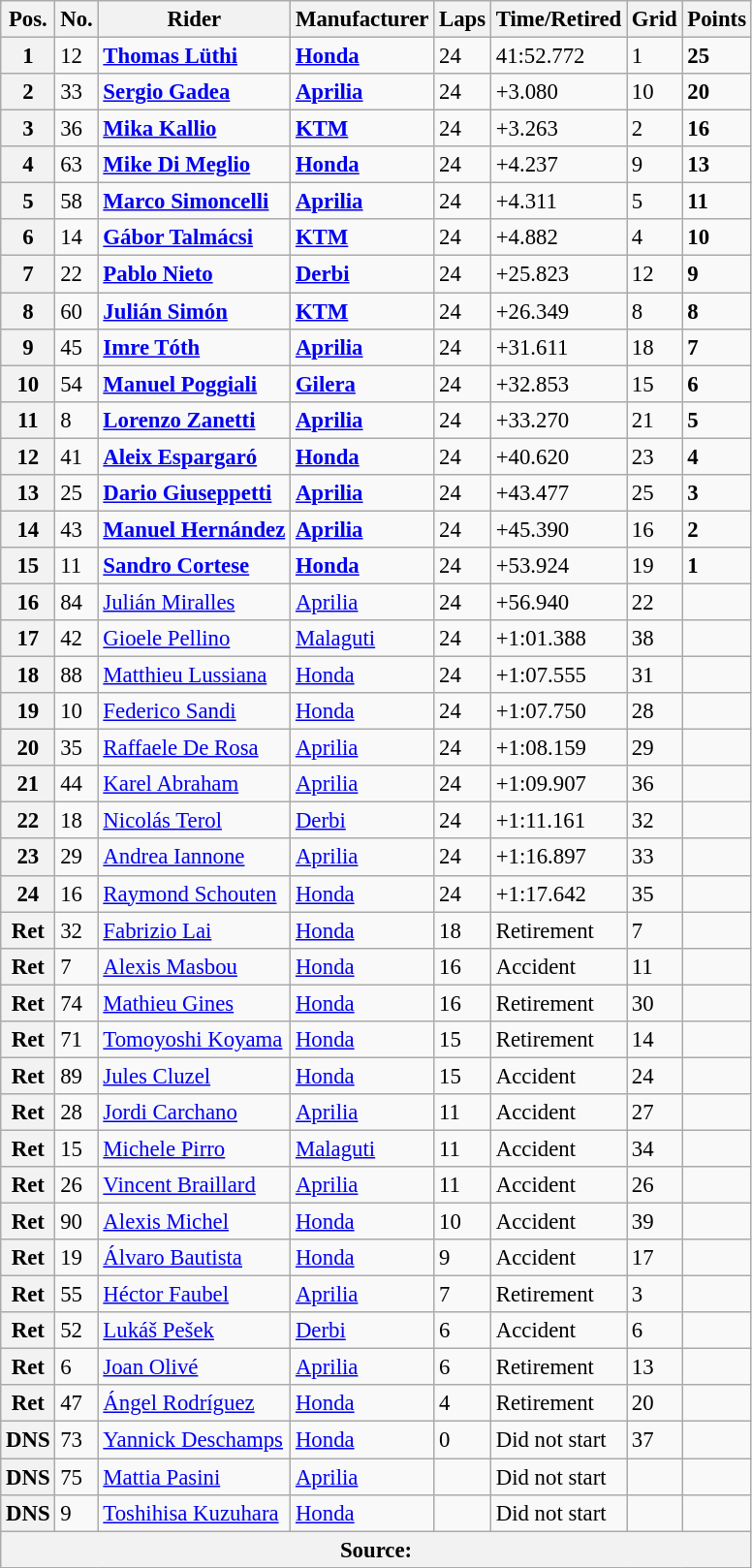<table class="wikitable" style="font-size: 95%;">
<tr>
<th>Pos.</th>
<th>No.</th>
<th>Rider</th>
<th>Manufacturer</th>
<th>Laps</th>
<th>Time/Retired</th>
<th>Grid</th>
<th>Points</th>
</tr>
<tr>
<th>1</th>
<td>12</td>
<td> <strong><a href='#'>Thomas Lüthi</a></strong></td>
<td><strong><a href='#'>Honda</a></strong></td>
<td>24</td>
<td>41:52.772</td>
<td>1</td>
<td><strong>25</strong></td>
</tr>
<tr>
<th>2</th>
<td>33</td>
<td> <strong><a href='#'>Sergio Gadea</a></strong></td>
<td><strong><a href='#'>Aprilia</a></strong></td>
<td>24</td>
<td>+3.080</td>
<td>10</td>
<td><strong>20</strong></td>
</tr>
<tr>
<th>3</th>
<td>36</td>
<td> <strong><a href='#'>Mika Kallio</a></strong></td>
<td><strong><a href='#'>KTM</a></strong></td>
<td>24</td>
<td>+3.263</td>
<td>2</td>
<td><strong>16</strong></td>
</tr>
<tr>
<th>4</th>
<td>63</td>
<td> <strong><a href='#'>Mike Di Meglio</a></strong></td>
<td><strong><a href='#'>Honda</a></strong></td>
<td>24</td>
<td>+4.237</td>
<td>9</td>
<td><strong>13</strong></td>
</tr>
<tr>
<th>5</th>
<td>58</td>
<td> <strong><a href='#'>Marco Simoncelli</a></strong></td>
<td><strong><a href='#'>Aprilia</a></strong></td>
<td>24</td>
<td>+4.311</td>
<td>5</td>
<td><strong>11</strong></td>
</tr>
<tr>
<th>6</th>
<td>14</td>
<td> <strong><a href='#'>Gábor Talmácsi</a></strong></td>
<td><strong><a href='#'>KTM</a></strong></td>
<td>24</td>
<td>+4.882</td>
<td>4</td>
<td><strong>10</strong></td>
</tr>
<tr>
<th>7</th>
<td>22</td>
<td> <strong><a href='#'>Pablo Nieto</a></strong></td>
<td><strong><a href='#'>Derbi</a></strong></td>
<td>24</td>
<td>+25.823</td>
<td>12</td>
<td><strong>9</strong></td>
</tr>
<tr>
<th>8</th>
<td>60</td>
<td> <strong><a href='#'>Julián Simón</a></strong></td>
<td><strong><a href='#'>KTM</a></strong></td>
<td>24</td>
<td>+26.349</td>
<td>8</td>
<td><strong>8</strong></td>
</tr>
<tr>
<th>9</th>
<td>45</td>
<td> <strong><a href='#'>Imre Tóth</a></strong></td>
<td><strong><a href='#'>Aprilia</a></strong></td>
<td>24</td>
<td>+31.611</td>
<td>18</td>
<td><strong>7</strong></td>
</tr>
<tr>
<th>10</th>
<td>54</td>
<td> <strong><a href='#'>Manuel Poggiali</a></strong></td>
<td><strong><a href='#'>Gilera</a></strong></td>
<td>24</td>
<td>+32.853</td>
<td>15</td>
<td><strong>6</strong></td>
</tr>
<tr>
<th>11</th>
<td>8</td>
<td> <strong><a href='#'>Lorenzo Zanetti</a></strong></td>
<td><strong><a href='#'>Aprilia</a></strong></td>
<td>24</td>
<td>+33.270</td>
<td>21</td>
<td><strong>5</strong></td>
</tr>
<tr>
<th>12</th>
<td>41</td>
<td> <strong><a href='#'>Aleix Espargaró</a></strong></td>
<td><strong><a href='#'>Honda</a></strong></td>
<td>24</td>
<td>+40.620</td>
<td>23</td>
<td><strong>4</strong></td>
</tr>
<tr>
<th>13</th>
<td>25</td>
<td> <strong><a href='#'>Dario Giuseppetti</a></strong></td>
<td><strong><a href='#'>Aprilia</a></strong></td>
<td>24</td>
<td>+43.477</td>
<td>25</td>
<td><strong>3</strong></td>
</tr>
<tr>
<th>14</th>
<td>43</td>
<td> <strong><a href='#'>Manuel Hernández</a></strong></td>
<td><strong><a href='#'>Aprilia</a></strong></td>
<td>24</td>
<td>+45.390</td>
<td>16</td>
<td><strong>2</strong></td>
</tr>
<tr>
<th>15</th>
<td>11</td>
<td> <strong><a href='#'>Sandro Cortese</a></strong></td>
<td><strong><a href='#'>Honda</a></strong></td>
<td>24</td>
<td>+53.924</td>
<td>19</td>
<td><strong>1</strong></td>
</tr>
<tr>
<th>16</th>
<td>84</td>
<td> <a href='#'>Julián Miralles</a></td>
<td><a href='#'>Aprilia</a></td>
<td>24</td>
<td>+56.940</td>
<td>22</td>
<td></td>
</tr>
<tr>
<th>17</th>
<td>42</td>
<td> <a href='#'>Gioele Pellino</a></td>
<td><a href='#'>Malaguti</a></td>
<td>24</td>
<td>+1:01.388</td>
<td>38</td>
<td></td>
</tr>
<tr>
<th>18</th>
<td>88</td>
<td> <a href='#'>Matthieu Lussiana</a></td>
<td><a href='#'>Honda</a></td>
<td>24</td>
<td>+1:07.555</td>
<td>31</td>
<td></td>
</tr>
<tr>
<th>19</th>
<td>10</td>
<td> <a href='#'>Federico Sandi</a></td>
<td><a href='#'>Honda</a></td>
<td>24</td>
<td>+1:07.750</td>
<td>28</td>
<td></td>
</tr>
<tr>
<th>20</th>
<td>35</td>
<td> <a href='#'>Raffaele De Rosa</a></td>
<td><a href='#'>Aprilia</a></td>
<td>24</td>
<td>+1:08.159</td>
<td>29</td>
<td></td>
</tr>
<tr>
<th>21</th>
<td>44</td>
<td> <a href='#'>Karel Abraham</a></td>
<td><a href='#'>Aprilia</a></td>
<td>24</td>
<td>+1:09.907</td>
<td>36</td>
<td></td>
</tr>
<tr>
<th>22</th>
<td>18</td>
<td> <a href='#'>Nicolás Terol</a></td>
<td><a href='#'>Derbi</a></td>
<td>24</td>
<td>+1:11.161</td>
<td>32</td>
<td></td>
</tr>
<tr>
<th>23</th>
<td>29</td>
<td> <a href='#'>Andrea Iannone</a></td>
<td><a href='#'>Aprilia</a></td>
<td>24</td>
<td>+1:16.897</td>
<td>33</td>
<td></td>
</tr>
<tr>
<th>24</th>
<td>16</td>
<td> <a href='#'>Raymond Schouten</a></td>
<td><a href='#'>Honda</a></td>
<td>24</td>
<td>+1:17.642</td>
<td>35</td>
<td></td>
</tr>
<tr>
<th>Ret</th>
<td>32</td>
<td> <a href='#'>Fabrizio Lai</a></td>
<td><a href='#'>Honda</a></td>
<td>18</td>
<td>Retirement</td>
<td>7</td>
<td></td>
</tr>
<tr>
<th>Ret</th>
<td>7</td>
<td> <a href='#'>Alexis Masbou</a></td>
<td><a href='#'>Honda</a></td>
<td>16</td>
<td>Accident</td>
<td>11</td>
<td></td>
</tr>
<tr>
<th>Ret</th>
<td>74</td>
<td> <a href='#'>Mathieu Gines</a></td>
<td><a href='#'>Honda</a></td>
<td>16</td>
<td>Retirement</td>
<td>30</td>
<td></td>
</tr>
<tr>
<th>Ret</th>
<td>71</td>
<td> <a href='#'>Tomoyoshi Koyama</a></td>
<td><a href='#'>Honda</a></td>
<td>15</td>
<td>Retirement</td>
<td>14</td>
<td></td>
</tr>
<tr>
<th>Ret</th>
<td>89</td>
<td> <a href='#'>Jules Cluzel</a></td>
<td><a href='#'>Honda</a></td>
<td>15</td>
<td>Accident</td>
<td>24</td>
<td></td>
</tr>
<tr>
<th>Ret</th>
<td>28</td>
<td> <a href='#'>Jordi Carchano</a></td>
<td><a href='#'>Aprilia</a></td>
<td>11</td>
<td>Accident</td>
<td>27</td>
<td></td>
</tr>
<tr>
<th>Ret</th>
<td>15</td>
<td> <a href='#'>Michele Pirro</a></td>
<td><a href='#'>Malaguti</a></td>
<td>11</td>
<td>Accident</td>
<td>34</td>
<td></td>
</tr>
<tr>
<th>Ret</th>
<td>26</td>
<td> <a href='#'>Vincent Braillard</a></td>
<td><a href='#'>Aprilia</a></td>
<td>11</td>
<td>Accident</td>
<td>26</td>
<td></td>
</tr>
<tr>
<th>Ret</th>
<td>90</td>
<td> <a href='#'>Alexis Michel</a></td>
<td><a href='#'>Honda</a></td>
<td>10</td>
<td>Accident</td>
<td>39</td>
<td></td>
</tr>
<tr>
<th>Ret</th>
<td>19</td>
<td> <a href='#'>Álvaro Bautista</a></td>
<td><a href='#'>Honda</a></td>
<td>9</td>
<td>Accident</td>
<td>17</td>
<td></td>
</tr>
<tr>
<th>Ret</th>
<td>55</td>
<td> <a href='#'>Héctor Faubel</a></td>
<td><a href='#'>Aprilia</a></td>
<td>7</td>
<td>Retirement</td>
<td>3</td>
<td></td>
</tr>
<tr>
<th>Ret</th>
<td>52</td>
<td> <a href='#'>Lukáš Pešek</a></td>
<td><a href='#'>Derbi</a></td>
<td>6</td>
<td>Accident</td>
<td>6</td>
<td></td>
</tr>
<tr>
<th>Ret</th>
<td>6</td>
<td> <a href='#'>Joan Olivé</a></td>
<td><a href='#'>Aprilia</a></td>
<td>6</td>
<td>Retirement</td>
<td>13</td>
<td></td>
</tr>
<tr>
<th>Ret</th>
<td>47</td>
<td> <a href='#'>Ángel Rodríguez</a></td>
<td><a href='#'>Honda</a></td>
<td>4</td>
<td>Retirement</td>
<td>20</td>
<td></td>
</tr>
<tr>
<th>DNS</th>
<td>73</td>
<td> <a href='#'>Yannick Deschamps</a></td>
<td><a href='#'>Honda</a></td>
<td>0</td>
<td>Did not start</td>
<td>37</td>
<td></td>
</tr>
<tr>
<th>DNS</th>
<td>75</td>
<td> <a href='#'>Mattia Pasini</a></td>
<td><a href='#'>Aprilia</a></td>
<td></td>
<td>Did not start</td>
<td></td>
<td></td>
</tr>
<tr>
<th>DNS</th>
<td>9</td>
<td> <a href='#'>Toshihisa Kuzuhara</a></td>
<td><a href='#'>Honda</a></td>
<td></td>
<td>Did not start</td>
<td></td>
<td></td>
</tr>
<tr>
<th colspan=8>Source: </th>
</tr>
</table>
